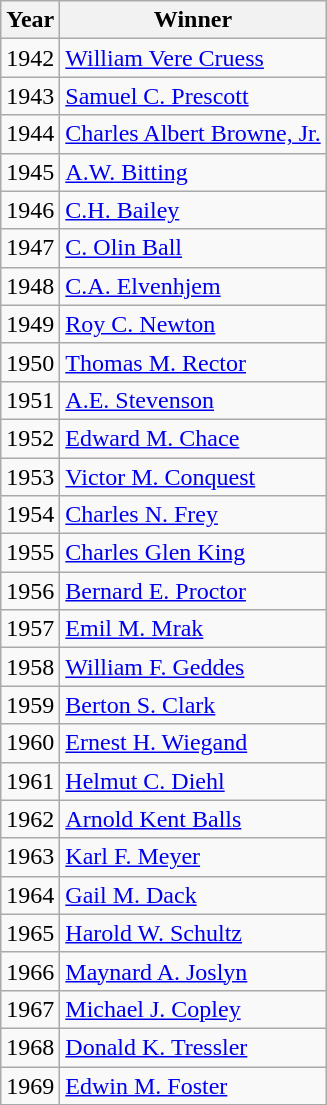<table class="wikitable">
<tr>
<th>Year</th>
<th>Winner</th>
</tr>
<tr>
<td>1942</td>
<td><a href='#'>William Vere Cruess </a></td>
</tr>
<tr>
<td>1943</td>
<td><a href='#'>Samuel C. Prescott</a></td>
</tr>
<tr>
<td>1944</td>
<td><a href='#'>Charles Albert Browne, Jr.</a></td>
</tr>
<tr>
<td>1945</td>
<td><a href='#'>A.W. Bitting</a></td>
</tr>
<tr>
<td>1946</td>
<td><a href='#'>C.H. Bailey</a></td>
</tr>
<tr>
<td>1947</td>
<td><a href='#'>C. Olin Ball</a></td>
</tr>
<tr>
<td>1948</td>
<td><a href='#'>C.A. Elvenhjem</a></td>
</tr>
<tr>
<td>1949</td>
<td><a href='#'>Roy C. Newton</a></td>
</tr>
<tr>
<td>1950</td>
<td><a href='#'>Thomas M. Rector</a></td>
</tr>
<tr>
<td>1951</td>
<td><a href='#'>A.E. Stevenson</a></td>
</tr>
<tr>
<td>1952</td>
<td><a href='#'>Edward M. Chace</a></td>
</tr>
<tr>
<td>1953</td>
<td><a href='#'>Victor M. Conquest</a></td>
</tr>
<tr>
<td>1954</td>
<td><a href='#'>Charles N. Frey</a></td>
</tr>
<tr>
<td>1955</td>
<td><a href='#'>Charles Glen King</a></td>
</tr>
<tr>
<td>1956</td>
<td><a href='#'>Bernard E. Proctor</a></td>
</tr>
<tr>
<td>1957</td>
<td><a href='#'>Emil M. Mrak</a></td>
</tr>
<tr>
<td>1958</td>
<td><a href='#'>William F. Geddes</a></td>
</tr>
<tr>
<td>1959</td>
<td><a href='#'>Berton S. Clark</a></td>
</tr>
<tr>
<td>1960</td>
<td><a href='#'>Ernest H. Wiegand</a></td>
</tr>
<tr>
<td>1961</td>
<td><a href='#'>Helmut C. Diehl</a></td>
</tr>
<tr>
<td>1962</td>
<td><a href='#'>Arnold Kent Balls</a></td>
</tr>
<tr>
<td>1963</td>
<td><a href='#'>Karl F. Meyer</a></td>
</tr>
<tr>
<td>1964</td>
<td><a href='#'>Gail M. Dack</a></td>
</tr>
<tr>
<td>1965</td>
<td><a href='#'>Harold W. Schultz</a></td>
</tr>
<tr>
<td>1966</td>
<td><a href='#'>Maynard A. Joslyn</a></td>
</tr>
<tr>
<td>1967</td>
<td><a href='#'>Michael J. Copley</a></td>
</tr>
<tr>
<td>1968</td>
<td><a href='#'>Donald K. Tressler</a></td>
</tr>
<tr>
<td>1969</td>
<td><a href='#'>Edwin M. Foster</a></td>
</tr>
</table>
